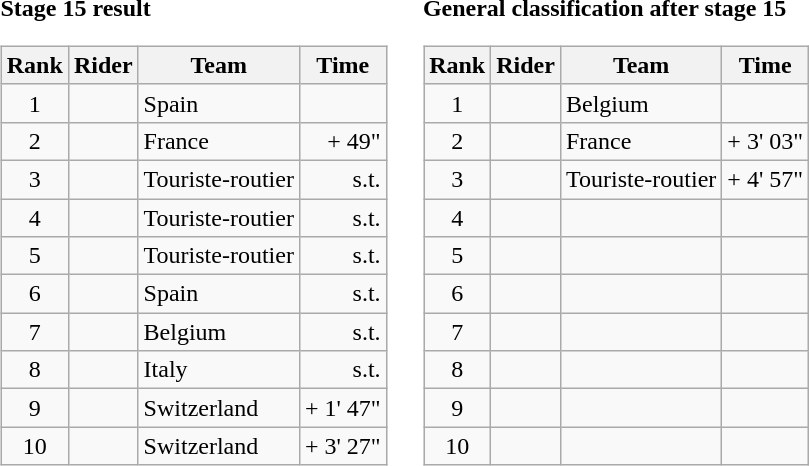<table>
<tr>
<td><strong>Stage 15 result</strong><br><table class="wikitable">
<tr>
<th scope="col">Rank</th>
<th scope="col">Rider</th>
<th scope="col">Team</th>
<th scope="col">Time</th>
</tr>
<tr>
<td style="text-align:center;">1</td>
<td></td>
<td>Spain</td>
<td style="text-align:right;"></td>
</tr>
<tr>
<td style="text-align:center;">2</td>
<td></td>
<td>France</td>
<td style="text-align:right;">+ 49"</td>
</tr>
<tr>
<td style="text-align:center;">3</td>
<td></td>
<td>Touriste-routier</td>
<td style="text-align:right;">s.t.</td>
</tr>
<tr>
<td style="text-align:center;">4</td>
<td></td>
<td>Touriste-routier</td>
<td style="text-align:right;">s.t.</td>
</tr>
<tr>
<td style="text-align:center;">5</td>
<td></td>
<td>Touriste-routier</td>
<td style="text-align:right;">s.t.</td>
</tr>
<tr>
<td style="text-align:center;">6</td>
<td></td>
<td>Spain</td>
<td style="text-align:right;">s.t.</td>
</tr>
<tr>
<td style="text-align:center;">7</td>
<td></td>
<td>Belgium</td>
<td style="text-align:right;">s.t.</td>
</tr>
<tr>
<td style="text-align:center;">8</td>
<td></td>
<td>Italy</td>
<td style="text-align:right;">s.t.</td>
</tr>
<tr>
<td style="text-align:center;">9</td>
<td></td>
<td>Switzerland</td>
<td style="text-align:right;">+ 1' 47"</td>
</tr>
<tr>
<td style="text-align:center;">10</td>
<td></td>
<td>Switzerland</td>
<td style="text-align:right;">+ 3' 27"</td>
</tr>
</table>
</td>
<td></td>
<td><strong>General classification after stage 15</strong><br><table class="wikitable">
<tr>
<th scope="col">Rank</th>
<th scope="col">Rider</th>
<th scope="col">Team</th>
<th scope="col">Time</th>
</tr>
<tr>
<td style="text-align:center;">1</td>
<td></td>
<td>Belgium</td>
<td style="text-align:right;"></td>
</tr>
<tr>
<td style="text-align:center;">2</td>
<td></td>
<td>France</td>
<td style="text-align:right;">+ 3' 03"</td>
</tr>
<tr>
<td style="text-align:center;">3</td>
<td></td>
<td>Touriste-routier</td>
<td style="text-align:right;">+ 4' 57"</td>
</tr>
<tr>
<td style="text-align:center;">4</td>
<td></td>
<td></td>
<td></td>
</tr>
<tr>
<td style="text-align:center;">5</td>
<td></td>
<td></td>
<td></td>
</tr>
<tr>
<td style="text-align:center;">6</td>
<td></td>
<td></td>
<td></td>
</tr>
<tr>
<td style="text-align:center;">7</td>
<td></td>
<td></td>
<td></td>
</tr>
<tr>
<td style="text-align:center;">8</td>
<td></td>
<td></td>
<td></td>
</tr>
<tr>
<td style="text-align:center;">9</td>
<td></td>
<td></td>
<td></td>
</tr>
<tr>
<td style="text-align:center;">10</td>
<td></td>
<td></td>
<td></td>
</tr>
</table>
</td>
</tr>
</table>
